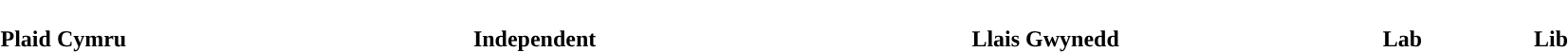<table style="width:100%; text-align:center;">
<tr style="color:white;">
<td style="background:"><strong>41</strong></td>
<td style="background:"><strong>26</strong></td>
<td style="background:"><strong>6</strong></td>
<td style="background:"><strong>1</strong></td>
<td style="background:"><strong>1</strong></td>
</tr>
<tr>
<td><span><strong>Plaid Cymru</strong></span></td>
<td><span><strong>Independent</strong></span></td>
<td><span><strong>Llais Gwynedd</strong></span></td>
<td><span><strong>Lab</strong></span></td>
<td><span><strong>Lib</strong></span></td>
</tr>
</table>
